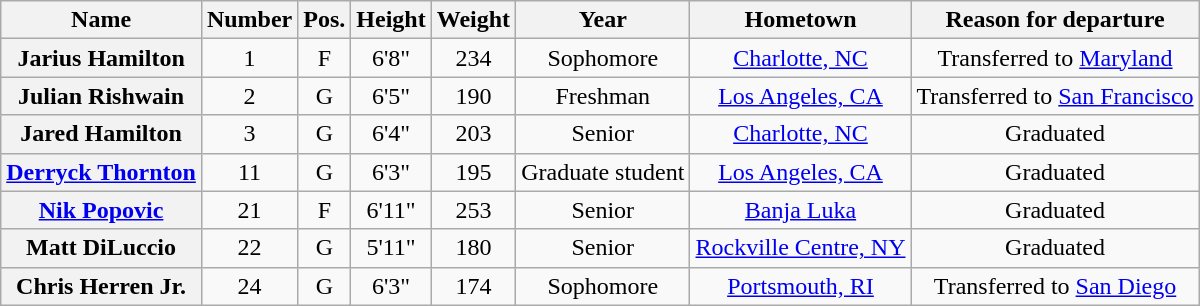<table class="wikitable sortable" style="text-align:center;">
<tr>
<th scope="col">Name</th>
<th scope="col">Number</th>
<th scope="col">Pos.</th>
<th scope="col">Height</th>
<th scope="col">Weight</th>
<th scope="col">Year</th>
<th scope="col">Hometown</th>
<th scope="col" class="unsortable">Reason for departure</th>
</tr>
<tr>
<th scope="row">Jarius Hamilton</th>
<td>1</td>
<td>F</td>
<td>6'8"</td>
<td>234</td>
<td>Sophomore</td>
<td><a href='#'>Charlotte, NC</a></td>
<td>Transferred to <a href='#'>Maryland</a></td>
</tr>
<tr>
<th scope="row">Julian Rishwain</th>
<td>2</td>
<td>G</td>
<td>6'5"</td>
<td>190</td>
<td>Freshman</td>
<td><a href='#'>Los Angeles, CA</a></td>
<td>Transferred to <a href='#'>San Francisco</a></td>
</tr>
<tr>
<th scope="row">Jared Hamilton</th>
<td>3</td>
<td>G</td>
<td>6'4"</td>
<td>203</td>
<td>Senior</td>
<td><a href='#'>Charlotte, NC</a></td>
<td>Graduated</td>
</tr>
<tr>
<th scope="row"><a href='#'>Derryck Thornton</a></th>
<td>11</td>
<td>G</td>
<td>6'3"</td>
<td>195</td>
<td>Graduate student</td>
<td><a href='#'>Los Angeles, CA</a></td>
<td>Graduated</td>
</tr>
<tr>
<th scope="row"><a href='#'>Nik Popovic</a></th>
<td>21</td>
<td>F</td>
<td>6'11"</td>
<td>253</td>
<td>Senior</td>
<td><a href='#'>Banja Luka</a></td>
<td>Graduated</td>
</tr>
<tr>
<th scope="row">Matt DiLuccio</th>
<td>22</td>
<td>G</td>
<td>5'11"</td>
<td>180</td>
<td>Senior</td>
<td><a href='#'>Rockville Centre, NY</a></td>
<td>Graduated</td>
</tr>
<tr>
<th scope="row">Chris Herren Jr.</th>
<td>24</td>
<td>G</td>
<td>6'3"</td>
<td>174</td>
<td>Sophomore</td>
<td><a href='#'>Portsmouth, RI</a></td>
<td>Transferred to <a href='#'>San Diego</a></td>
</tr>
</table>
